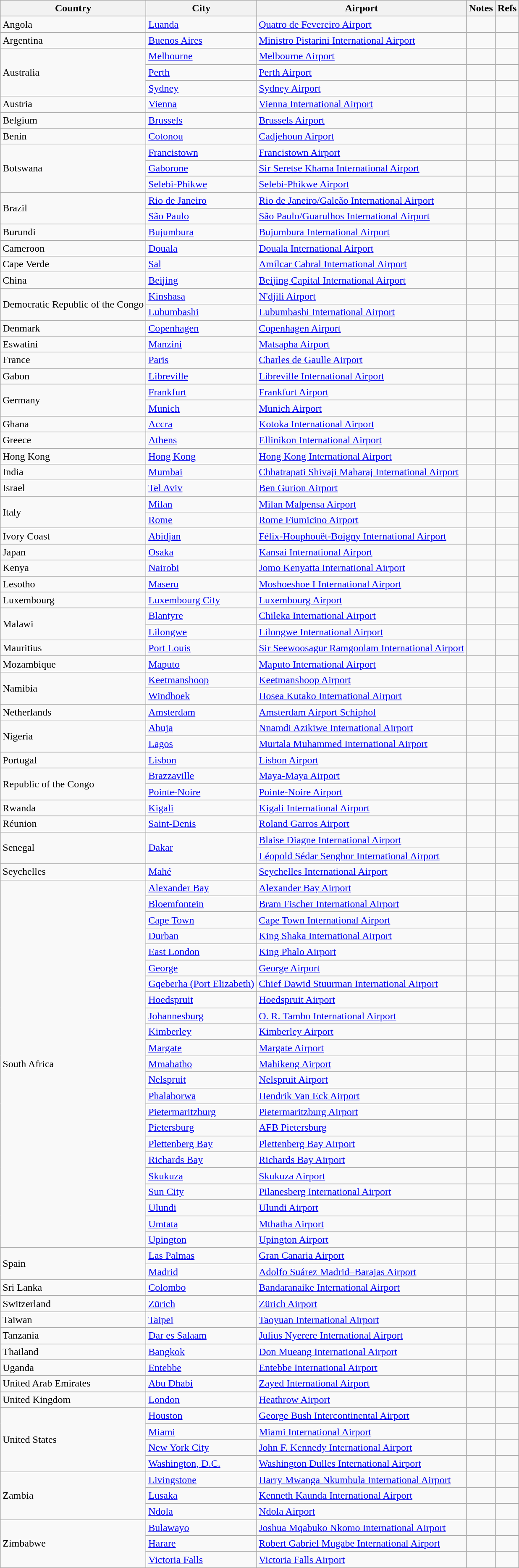<table class="sortable wikitable">
<tr>
<th>Country</th>
<th>City</th>
<th>Airport</th>
<th>Notes</th>
<th class="unsortable">Refs</th>
</tr>
<tr>
<td>Angola</td>
<td><a href='#'>Luanda</a></td>
<td><a href='#'>Quatro de Fevereiro Airport</a></td>
<td></td>
<td align=center></td>
</tr>
<tr>
<td>Argentina</td>
<td><a href='#'>Buenos Aires</a></td>
<td><a href='#'>Ministro Pistarini International Airport</a></td>
<td></td>
<td align=center></td>
</tr>
<tr>
<td rowspan="3">Australia</td>
<td><a href='#'>Melbourne</a></td>
<td><a href='#'>Melbourne Airport</a></td>
<td></td>
<td align=center></td>
</tr>
<tr>
<td><a href='#'>Perth</a></td>
<td><a href='#'>Perth Airport</a></td>
<td></td>
<td align=center></td>
</tr>
<tr>
<td><a href='#'>Sydney</a></td>
<td><a href='#'>Sydney Airport</a></td>
<td></td>
<td align=center></td>
</tr>
<tr>
<td>Austria</td>
<td><a href='#'>Vienna</a></td>
<td><a href='#'>Vienna International Airport</a></td>
<td></td>
<td align=center></td>
</tr>
<tr>
<td>Belgium</td>
<td><a href='#'>Brussels</a></td>
<td><a href='#'>Brussels Airport</a></td>
<td></td>
<td align=center></td>
</tr>
<tr>
<td>Benin</td>
<td><a href='#'>Cotonou</a></td>
<td><a href='#'>Cadjehoun Airport</a></td>
<td></td>
<td align=center></td>
</tr>
<tr>
<td rowspan="3">Botswana</td>
<td><a href='#'>Francistown</a></td>
<td><a href='#'>Francistown Airport</a></td>
<td></td>
<td align=center></td>
</tr>
<tr>
<td><a href='#'>Gaborone</a></td>
<td><a href='#'>Sir Seretse Khama International Airport</a></td>
<td></td>
<td align=center></td>
</tr>
<tr>
<td><a href='#'>Selebi-Phikwe</a></td>
<td><a href='#'>Selebi-Phikwe Airport</a></td>
<td></td>
<td align=center></td>
</tr>
<tr>
<td rowspan="2">Brazil</td>
<td><a href='#'>Rio de Janeiro</a></td>
<td><a href='#'>Rio de Janeiro/Galeão International Airport</a></td>
<td></td>
<td align=center></td>
</tr>
<tr>
<td><a href='#'>São Paulo</a></td>
<td><a href='#'>São Paulo/Guarulhos International Airport</a></td>
<td align=center></td>
<td align=center></td>
</tr>
<tr>
<td>Burundi</td>
<td><a href='#'>Bujumbura</a></td>
<td><a href='#'>Bujumbura International Airport</a></td>
<td></td>
<td align=center></td>
</tr>
<tr>
<td>Cameroon</td>
<td><a href='#'>Douala</a></td>
<td><a href='#'>Douala International Airport</a></td>
<td></td>
<td align=center></td>
</tr>
<tr>
<td>Cape Verde</td>
<td><a href='#'>Sal</a></td>
<td><a href='#'>Amílcar Cabral International Airport</a></td>
<td></td>
<td align=center></td>
</tr>
<tr>
<td>China</td>
<td><a href='#'>Beijing</a></td>
<td><a href='#'>Beijing Capital International Airport</a></td>
<td></td>
<td align=center></td>
</tr>
<tr>
<td rowspan="2">Democratic Republic of the Congo</td>
<td><a href='#'>Kinshasa</a></td>
<td><a href='#'>N'djili Airport</a></td>
<td></td>
<td align=center></td>
</tr>
<tr>
<td><a href='#'>Lubumbashi</a></td>
<td><a href='#'>Lubumbashi International Airport</a></td>
<td align=center></td>
<td align=center></td>
</tr>
<tr>
<td>Denmark</td>
<td><a href='#'>Copenhagen</a></td>
<td><a href='#'>Copenhagen Airport</a></td>
<td></td>
<td align=center></td>
</tr>
<tr>
<td>Eswatini</td>
<td><a href='#'>Manzini</a></td>
<td><a href='#'>Matsapha Airport</a></td>
<td></td>
<td align=center></td>
</tr>
<tr>
<td>France</td>
<td><a href='#'>Paris</a></td>
<td><a href='#'>Charles de Gaulle Airport</a></td>
<td></td>
<td align=center></td>
</tr>
<tr>
<td>Gabon</td>
<td><a href='#'>Libreville</a></td>
<td><a href='#'>Libreville International Airport</a></td>
<td></td>
<td align=center></td>
</tr>
<tr>
<td rowspan="2">Germany</td>
<td><a href='#'>Frankfurt</a></td>
<td><a href='#'>Frankfurt Airport</a></td>
<td></td>
<td align=center></td>
</tr>
<tr>
<td><a href='#'>Munich</a></td>
<td><a href='#'>Munich Airport</a></td>
<td></td>
<td align=center></td>
</tr>
<tr>
<td>Ghana</td>
<td><a href='#'>Accra</a></td>
<td><a href='#'>Kotoka International Airport</a></td>
<td></td>
<td align=center></td>
</tr>
<tr>
<td>Greece</td>
<td><a href='#'>Athens</a></td>
<td><a href='#'>Ellinikon International Airport</a></td>
<td></td>
<td align=center></td>
</tr>
<tr>
<td>Hong Kong</td>
<td><a href='#'>Hong Kong</a></td>
<td><a href='#'>Hong Kong International Airport</a></td>
<td></td>
<td align=center></td>
</tr>
<tr>
<td>India</td>
<td><a href='#'>Mumbai</a></td>
<td><a href='#'>Chhatrapati Shivaji Maharaj International Airport</a></td>
<td></td>
<td align=center></td>
</tr>
<tr>
<td>Israel</td>
<td><a href='#'>Tel Aviv</a></td>
<td><a href='#'>Ben Gurion Airport</a></td>
<td></td>
<td align=center></td>
</tr>
<tr>
<td rowspan="2">Italy</td>
<td><a href='#'>Milan</a></td>
<td><a href='#'>Milan Malpensa Airport</a></td>
<td></td>
<td align=center></td>
</tr>
<tr>
<td><a href='#'>Rome</a></td>
<td><a href='#'>Rome Fiumicino Airport</a></td>
<td></td>
<td align=center></td>
</tr>
<tr>
<td>Ivory Coast</td>
<td><a href='#'>Abidjan</a></td>
<td><a href='#'>Félix-Houphouët-Boigny International Airport</a></td>
<td></td>
<td align=center></td>
</tr>
<tr>
<td>Japan</td>
<td><a href='#'>Osaka</a></td>
<td><a href='#'>Kansai International Airport</a></td>
<td></td>
<td align=center></td>
</tr>
<tr>
<td>Kenya</td>
<td><a href='#'>Nairobi</a></td>
<td><a href='#'>Jomo Kenyatta International Airport</a></td>
<td></td>
<td align=center></td>
</tr>
<tr>
<td>Lesotho</td>
<td><a href='#'>Maseru</a></td>
<td><a href='#'>Moshoeshoe I International Airport</a></td>
<td></td>
<td align=center></td>
</tr>
<tr>
<td>Luxembourg</td>
<td><a href='#'>Luxembourg City</a></td>
<td><a href='#'>Luxembourg Airport</a></td>
<td></td>
<td align=center></td>
</tr>
<tr>
<td rowspan="2">Malawi</td>
<td><a href='#'>Blantyre</a></td>
<td><a href='#'>Chileka International Airport</a></td>
<td></td>
<td align=center></td>
</tr>
<tr>
<td><a href='#'>Lilongwe</a></td>
<td><a href='#'>Lilongwe International Airport</a></td>
<td></td>
<td align=center></td>
</tr>
<tr>
<td>Mauritius</td>
<td><a href='#'>Port Louis</a></td>
<td><a href='#'>Sir Seewoosagur Ramgoolam International Airport</a></td>
<td></td>
<td align=center></td>
</tr>
<tr>
<td>Mozambique</td>
<td><a href='#'>Maputo</a></td>
<td><a href='#'>Maputo International Airport</a></td>
<td></td>
<td align=center></td>
</tr>
<tr>
<td rowspan="2">Namibia</td>
<td><a href='#'>Keetmanshoop</a></td>
<td><a href='#'>Keetmanshoop Airport</a></td>
<td></td>
<td align=center></td>
</tr>
<tr>
<td><a href='#'>Windhoek</a></td>
<td><a href='#'>Hosea Kutako International Airport</a></td>
<td></td>
<td align=center></td>
</tr>
<tr>
<td>Netherlands</td>
<td><a href='#'>Amsterdam</a></td>
<td><a href='#'>Amsterdam Airport Schiphol</a></td>
<td></td>
<td align=center></td>
</tr>
<tr>
<td rowspan="2">Nigeria</td>
<td><a href='#'>Abuja</a></td>
<td><a href='#'>Nnamdi Azikiwe International Airport</a></td>
<td></td>
<td align=center></td>
</tr>
<tr>
<td><a href='#'>Lagos</a></td>
<td><a href='#'>Murtala Muhammed International Airport</a></td>
<td></td>
<td align=center></td>
</tr>
<tr>
<td>Portugal</td>
<td><a href='#'>Lisbon</a></td>
<td><a href='#'>Lisbon Airport</a></td>
<td></td>
<td align=center></td>
</tr>
<tr>
<td rowspan="2">Republic of the Congo</td>
<td><a href='#'>Brazzaville</a></td>
<td><a href='#'>Maya-Maya Airport</a></td>
<td></td>
<td align=center></td>
</tr>
<tr>
<td><a href='#'>Pointe-Noire</a></td>
<td><a href='#'>Pointe-Noire Airport</a></td>
<td></td>
<td align=center></td>
</tr>
<tr>
<td>Rwanda</td>
<td><a href='#'>Kigali</a></td>
<td><a href='#'>Kigali International Airport</a></td>
<td></td>
<td align=center></td>
</tr>
<tr>
<td>Réunion</td>
<td><a href='#'>Saint-Denis</a></td>
<td><a href='#'>Roland Garros Airport</a></td>
<td></td>
<td align=center></td>
</tr>
<tr>
<td rowspan="2">Senegal</td>
<td rowspan="2"><a href='#'>Dakar</a></td>
<td><a href='#'>Blaise Diagne International Airport</a></td>
<td></td>
<td align=center></td>
</tr>
<tr>
<td><a href='#'>Léopold Sédar Senghor International Airport</a></td>
<td></td>
<td align=center></td>
</tr>
<tr>
<td>Seychelles</td>
<td><a href='#'>Mahé</a></td>
<td><a href='#'>Seychelles International Airport</a></td>
<td></td>
<td align=center></td>
</tr>
<tr>
<td rowspan="23">South Africa</td>
<td><a href='#'>Alexander Bay</a></td>
<td><a href='#'>Alexander Bay Airport</a></td>
<td></td>
<td align=center></td>
</tr>
<tr>
<td><a href='#'>Bloemfontein</a></td>
<td><a href='#'>Bram Fischer International Airport</a></td>
<td></td>
<td align=center></td>
</tr>
<tr>
<td><a href='#'>Cape Town</a></td>
<td><a href='#'>Cape Town International Airport</a></td>
<td></td>
<td align=center></td>
</tr>
<tr>
<td><a href='#'>Durban</a></td>
<td><a href='#'>King Shaka International Airport</a></td>
<td></td>
<td align=center></td>
</tr>
<tr>
<td><a href='#'>East London</a></td>
<td><a href='#'>King Phalo Airport</a></td>
<td></td>
<td align=center></td>
</tr>
<tr>
<td><a href='#'>George</a></td>
<td><a href='#'>George Airport</a></td>
<td></td>
<td align=center></td>
</tr>
<tr>
<td><a href='#'>Gqeberha (Port Elizabeth)</a></td>
<td><a href='#'>Chief Dawid Stuurman International Airport</a></td>
<td></td>
<td align=center></td>
</tr>
<tr>
<td><a href='#'>Hoedspruit</a></td>
<td><a href='#'>Hoedspruit Airport</a></td>
<td></td>
<td align=center></td>
</tr>
<tr>
<td><a href='#'>Johannesburg</a></td>
<td><a href='#'>O. R. Tambo International Airport</a></td>
<td></td>
<td align=center></td>
</tr>
<tr>
<td><a href='#'>Kimberley</a></td>
<td><a href='#'>Kimberley Airport</a></td>
<td></td>
<td align=center></td>
</tr>
<tr>
<td><a href='#'>Margate</a></td>
<td><a href='#'>Margate Airport</a></td>
<td></td>
<td align=center></td>
</tr>
<tr>
<td><a href='#'>Mmabatho</a></td>
<td><a href='#'>Mahikeng Airport</a></td>
<td></td>
<td align=center></td>
</tr>
<tr>
<td><a href='#'>Nelspruit</a></td>
<td><a href='#'>Nelspruit Airport</a></td>
<td></td>
<td align=center></td>
</tr>
<tr>
<td><a href='#'>Phalaborwa</a></td>
<td><a href='#'>Hendrik Van Eck Airport</a></td>
<td></td>
<td align=center></td>
</tr>
<tr>
<td><a href='#'>Pietermaritzburg</a></td>
<td><a href='#'>Pietermaritzburg Airport</a></td>
<td></td>
<td align=center></td>
</tr>
<tr>
<td><a href='#'>Pietersburg</a></td>
<td><a href='#'>AFB Pietersburg</a></td>
<td></td>
<td align=center></td>
</tr>
<tr>
<td><a href='#'>Plettenberg Bay</a></td>
<td><a href='#'>Plettenberg Bay Airport</a></td>
<td></td>
<td align=center></td>
</tr>
<tr>
<td><a href='#'>Richards Bay</a></td>
<td><a href='#'>Richards Bay Airport</a></td>
<td></td>
<td align=center></td>
</tr>
<tr>
<td><a href='#'>Skukuza</a></td>
<td><a href='#'>Skukuza Airport</a></td>
<td></td>
<td align=center></td>
</tr>
<tr>
<td><a href='#'>Sun City</a></td>
<td><a href='#'>Pilanesberg International Airport</a></td>
<td></td>
<td align=center></td>
</tr>
<tr>
<td><a href='#'>Ulundi</a></td>
<td><a href='#'>Ulundi Airport</a></td>
<td></td>
<td align=center></td>
</tr>
<tr>
<td><a href='#'>Umtata</a></td>
<td><a href='#'>Mthatha Airport</a></td>
<td></td>
<td align=center></td>
</tr>
<tr>
<td><a href='#'>Upington</a></td>
<td><a href='#'>Upington Airport</a></td>
<td></td>
<td align=center></td>
</tr>
<tr>
<td rowspan="2">Spain</td>
<td><a href='#'>Las Palmas</a></td>
<td><a href='#'>Gran Canaria Airport</a></td>
<td></td>
<td align=center></td>
</tr>
<tr>
<td><a href='#'>Madrid</a></td>
<td><a href='#'>Adolfo Suárez Madrid–Barajas Airport</a></td>
<td></td>
<td align=center></td>
</tr>
<tr>
<td>Sri Lanka</td>
<td><a href='#'>Colombo</a></td>
<td><a href='#'>Bandaranaike International Airport</a></td>
<td></td>
<td align=center></td>
</tr>
<tr>
<td>Switzerland</td>
<td><a href='#'>Zürich</a></td>
<td><a href='#'>Zürich Airport</a></td>
<td></td>
<td align=center></td>
</tr>
<tr>
<td>Taiwan</td>
<td><a href='#'>Taipei</a></td>
<td><a href='#'>Taoyuan International Airport</a></td>
<td></td>
<td align=center></td>
</tr>
<tr>
<td>Tanzania</td>
<td><a href='#'>Dar es Salaam</a></td>
<td><a href='#'>Julius Nyerere International Airport</a></td>
<td></td>
<td align=center></td>
</tr>
<tr>
<td>Thailand</td>
<td><a href='#'>Bangkok</a></td>
<td><a href='#'>Don Mueang International Airport</a></td>
<td></td>
<td align=center></td>
</tr>
<tr>
<td>Uganda</td>
<td><a href='#'>Entebbe</a></td>
<td><a href='#'>Entebbe International Airport</a></td>
<td></td>
<td align=center></td>
</tr>
<tr>
<td>United Arab Emirates</td>
<td><a href='#'>Abu Dhabi</a></td>
<td><a href='#'>Zayed International Airport</a></td>
<td></td>
<td align=center></td>
</tr>
<tr>
<td>United Kingdom</td>
<td><a href='#'>London</a></td>
<td><a href='#'>Heathrow Airport</a></td>
<td></td>
<td align=center></td>
</tr>
<tr>
<td rowspan="4">United States</td>
<td><a href='#'>Houston</a></td>
<td><a href='#'>George Bush Intercontinental Airport</a></td>
<td></td>
<td align=center></td>
</tr>
<tr>
<td><a href='#'>Miami</a></td>
<td><a href='#'>Miami International Airport</a></td>
<td></td>
<td align=center></td>
</tr>
<tr>
<td><a href='#'>New York City</a></td>
<td><a href='#'>John F. Kennedy International Airport</a></td>
<td></td>
<td align=center></td>
</tr>
<tr>
<td><a href='#'>Washington, D.C.</a></td>
<td><a href='#'>Washington Dulles International Airport</a></td>
<td></td>
<td align=center></td>
</tr>
<tr>
<td rowspan="3">Zambia</td>
<td><a href='#'>Livingstone</a></td>
<td><a href='#'>Harry Mwanga Nkumbula International Airport</a></td>
<td></td>
<td align=center></td>
</tr>
<tr>
<td><a href='#'>Lusaka</a></td>
<td><a href='#'>Kenneth Kaunda International Airport</a></td>
<td></td>
<td align=center></td>
</tr>
<tr>
<td><a href='#'>Ndola</a></td>
<td><a href='#'>Ndola Airport</a></td>
<td></td>
<td align=center></td>
</tr>
<tr>
<td rowspan="3">Zimbabwe</td>
<td><a href='#'>Bulawayo</a></td>
<td><a href='#'>Joshua Mqabuko Nkomo International Airport</a></td>
<td></td>
<td align=center></td>
</tr>
<tr>
<td><a href='#'>Harare</a></td>
<td><a href='#'>Robert Gabriel Mugabe International Airport</a></td>
<td></td>
<td align=center></td>
</tr>
<tr>
<td><a href='#'>Victoria Falls</a></td>
<td><a href='#'>Victoria Falls Airport</a></td>
<td></td>
<td align=center></td>
</tr>
</table>
